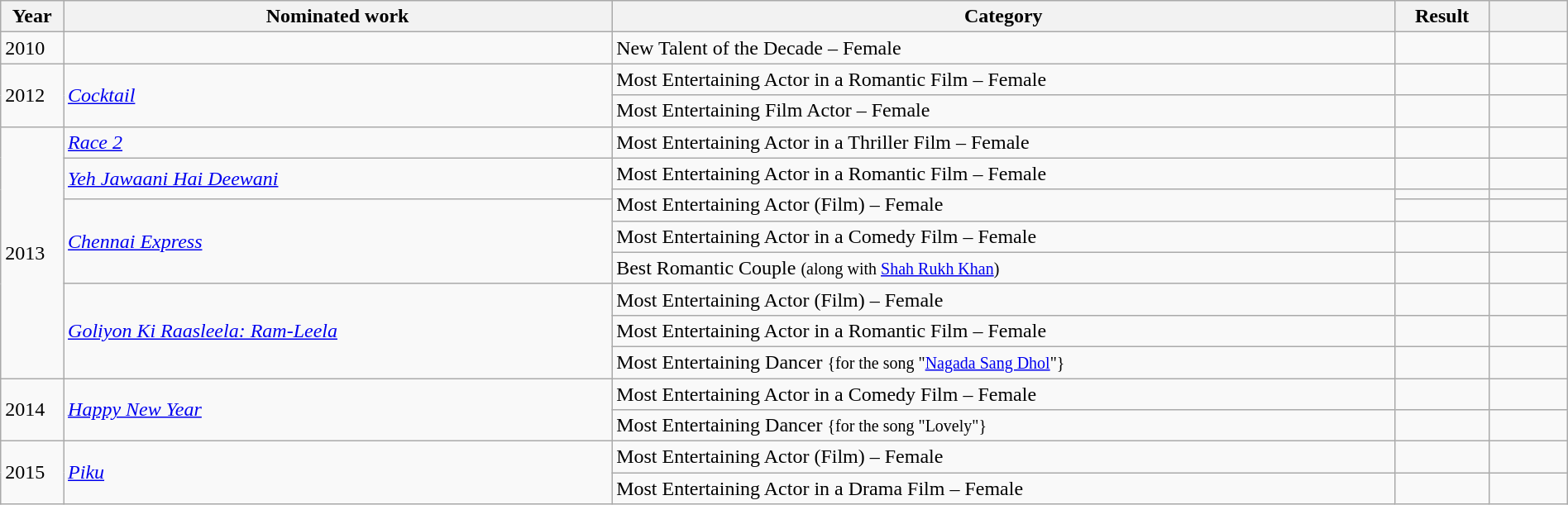<table class="wikitable" style="width:100%;">
<tr>
<th scope="col" style="width:4%;">Year</th>
<th scope="col" style="width:35%;">Nominated work</th>
<th scope="col" style="width:50%;">Category</th>
<th scope="col" style="width:6%;">Result</th>
<th scope="col" style="width:5%;"></th>
</tr>
<tr>
<td>2010</td>
<td></td>
<td>New Talent of the Decade – Female</td>
<td></td>
<td style="text-align:center;"></td>
</tr>
<tr>
<td rowspan="2">2012</td>
<td rowspan="2"><em><a href='#'>Cocktail</a></em></td>
<td>Most Entertaining Actor in a Romantic Film – Female</td>
<td></td>
<td style="text-align:center;"></td>
</tr>
<tr>
<td>Most Entertaining Film Actor – Female</td>
<td></td>
<td style="text-align:center;"></td>
</tr>
<tr>
<td rowspan="9">2013</td>
<td><em><a href='#'>Race 2</a></em></td>
<td>Most Entertaining Actor in a Thriller Film – Female</td>
<td></td>
<td style="text-align:center;"></td>
</tr>
<tr>
<td rowspan="2"><em><a href='#'>Yeh Jawaani Hai Deewani</a></em></td>
<td>Most Entertaining Actor in a Romantic Film – Female</td>
<td></td>
<td style="text-align:center;"></td>
</tr>
<tr>
<td rowspan="2">Most Entertaining Actor (Film) – Female</td>
<td></td>
<td style="text-align:center;"></td>
</tr>
<tr>
<td rowspan="3"><em><a href='#'>Chennai Express</a></em></td>
<td></td>
<td style="text-align:center;"></td>
</tr>
<tr>
<td>Most Entertaining Actor in a Comedy Film – Female</td>
<td></td>
<td style="text-align:center;"></td>
</tr>
<tr>
<td>Best Romantic Couple <small>(along with <a href='#'>Shah Rukh Khan</a>)</small></td>
<td></td>
<td style="text-align:center;"></td>
</tr>
<tr>
<td rowspan="3"><em><a href='#'>Goliyon Ki Raasleela: Ram-Leela</a></em></td>
<td>Most Entertaining Actor (Film) – Female</td>
<td></td>
<td style="text-align:center;"></td>
</tr>
<tr>
<td>Most Entertaining Actor in a Romantic Film – Female</td>
<td></td>
<td style="text-align:center;"></td>
</tr>
<tr>
<td>Most Entertaining Dancer <small>{for the song "<a href='#'>Nagada Sang Dhol</a>"}</small></td>
<td></td>
<td style="text-align:center;"></td>
</tr>
<tr>
<td rowspan="2">2014</td>
<td rowspan="2"><em><a href='#'>Happy New Year</a></em></td>
<td>Most Entertaining Actor in a Comedy Film – Female</td>
<td></td>
<td style="text-align:center;"></td>
</tr>
<tr>
<td>Most Entertaining Dancer <small>{for the song "Lovely"}</small></td>
<td></td>
<td style="text-align:center;"></td>
</tr>
<tr>
<td rowspan="2">2015</td>
<td rowspan="2"><em><a href='#'>Piku</a></em></td>
<td>Most Entertaining Actor (Film) – Female</td>
<td></td>
<td style="text-align:center;"></td>
</tr>
<tr>
<td>Most Entertaining Actor in a Drama Film – Female</td>
<td></td>
<td style="text-align:center;"></td>
</tr>
</table>
